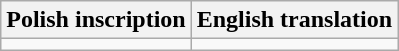<table class="wikitable">
<tr>
<th>Polish inscription</th>
<th>English translation</th>
</tr>
<tr>
<td></td>
<td></td>
</tr>
</table>
